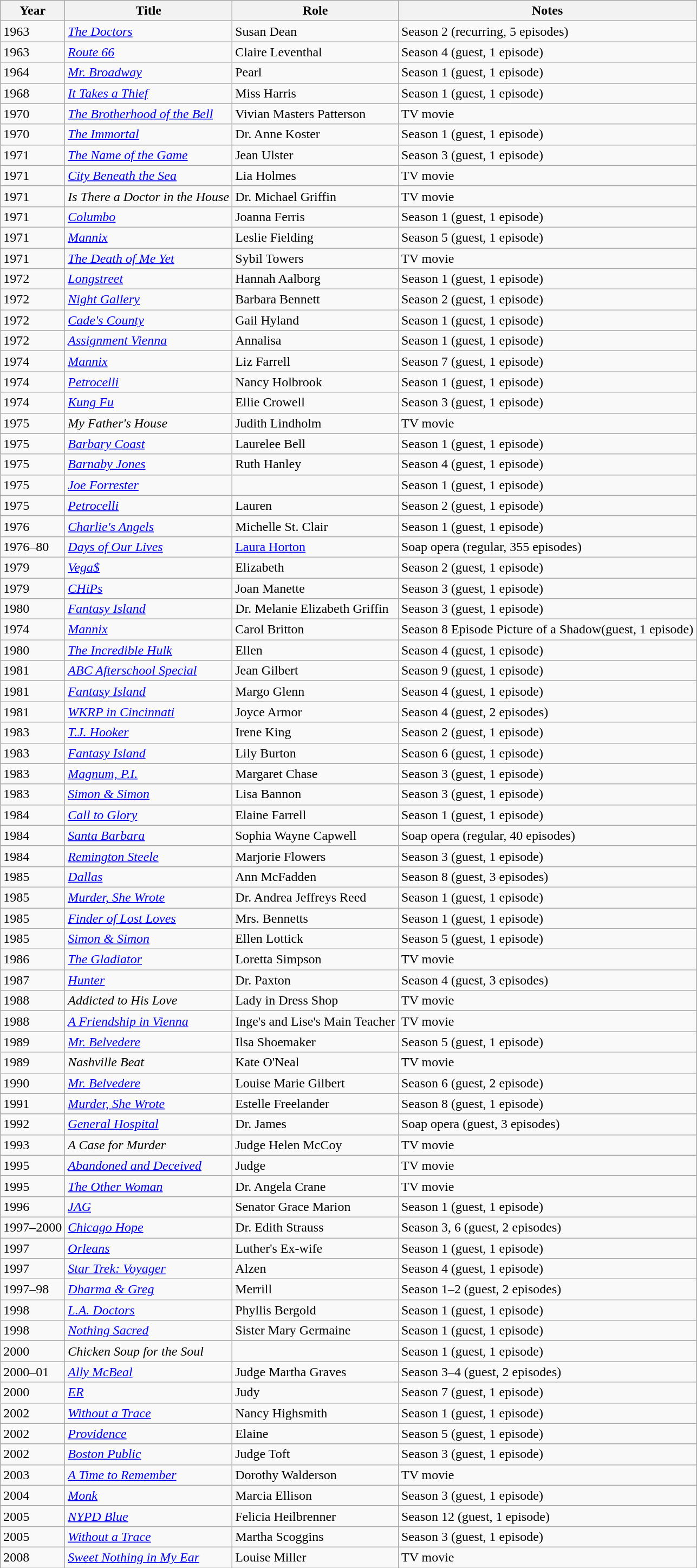<table class="wikitable sortable">
<tr>
<th>Year</th>
<th>Title</th>
<th>Role</th>
<th class="unsortable">Notes</th>
</tr>
<tr>
<td>1963</td>
<td data-sort-value="Doctors, The"><em><a href='#'>The Doctors</a></em></td>
<td>Susan Dean</td>
<td>Season 2 (recurring, 5 episodes)</td>
</tr>
<tr>
<td>1963</td>
<td><em><a href='#'>Route 66</a></em></td>
<td>Claire Leventhal</td>
<td>Season 4 (guest, 1 episode)</td>
</tr>
<tr>
<td>1964</td>
<td><em><a href='#'>Mr. Broadway</a></em></td>
<td>Pearl</td>
<td>Season 1 (guest, 1 episode)</td>
</tr>
<tr>
<td>1968</td>
<td><em><a href='#'>It Takes a Thief</a></em></td>
<td>Miss Harris</td>
<td>Season 1 (guest, 1 episode)</td>
</tr>
<tr>
<td>1970</td>
<td data-sort-value="Brotherhood of the Bell, The"><em><a href='#'>The Brotherhood of the Bell</a></em></td>
<td>Vivian Masters Patterson</td>
<td>TV movie</td>
</tr>
<tr>
<td>1970</td>
<td data-sort-value="Immortal, The"><em><a href='#'>The Immortal</a></em></td>
<td>Dr. Anne Koster</td>
<td>Season 1 (guest, 1 episode)</td>
</tr>
<tr>
<td>1971</td>
<td data-sort-value="Name of the Game, The"><em><a href='#'>The Name of the Game</a></em></td>
<td>Jean Ulster</td>
<td>Season 3 (guest, 1 episode)</td>
</tr>
<tr>
<td>1971</td>
<td><em><a href='#'>City Beneath the Sea</a></em></td>
<td>Lia Holmes</td>
<td>TV movie</td>
</tr>
<tr>
<td>1971</td>
<td><em>Is There a Doctor in the House</em></td>
<td>Dr. Michael Griffin</td>
<td>TV movie</td>
</tr>
<tr>
<td>1971</td>
<td><em><a href='#'>Columbo</a></em></td>
<td>Joanna Ferris</td>
<td>Season 1 (guest, 1 episode)</td>
</tr>
<tr>
<td>1971</td>
<td><em><a href='#'>Mannix</a></em></td>
<td>Leslie Fielding</td>
<td>Season 5 (guest, 1 episode)</td>
</tr>
<tr>
<td>1971</td>
<td data-sort-value="Death of Me Yet, The"><em><a href='#'>The Death of Me Yet</a></em></td>
<td>Sybil Towers</td>
<td>TV movie</td>
</tr>
<tr>
<td>1972</td>
<td><em><a href='#'>Longstreet</a></em></td>
<td>Hannah Aalborg</td>
<td>Season 1 (guest, 1 episode)</td>
</tr>
<tr>
<td>1972</td>
<td><em><a href='#'>Night Gallery</a></em></td>
<td>Barbara Bennett</td>
<td>Season 2 (guest, 1 episode)</td>
</tr>
<tr>
<td>1972</td>
<td><em><a href='#'>Cade's County</a></em></td>
<td>Gail Hyland</td>
<td>Season 1 (guest, 1 episode)</td>
</tr>
<tr>
<td>1972</td>
<td><em><a href='#'>Assignment Vienna</a></em></td>
<td>Annalisa</td>
<td>Season 1 (guest, 1 episode)</td>
</tr>
<tr>
<td>1974</td>
<td><em><a href='#'>Mannix</a></em></td>
<td>Liz Farrell</td>
<td>Season 7 (guest, 1 episode)</td>
</tr>
<tr>
<td>1974</td>
<td><em><a href='#'>Petrocelli</a></em></td>
<td>Nancy Holbrook</td>
<td>Season 1 (guest, 1 episode)</td>
</tr>
<tr>
<td>1974</td>
<td><em><a href='#'>Kung Fu</a></em></td>
<td>Ellie Crowell</td>
<td>Season 3 (guest, 1 episode)</td>
</tr>
<tr>
<td>1975</td>
<td><em>My Father's House</em></td>
<td>Judith Lindholm</td>
<td>TV movie</td>
</tr>
<tr>
<td>1975</td>
<td><em><a href='#'>Barbary Coast</a></em></td>
<td>Laurelee Bell</td>
<td>Season 1 (guest, 1 episode)</td>
</tr>
<tr>
<td>1975</td>
<td><em><a href='#'>Barnaby Jones</a></em></td>
<td>Ruth Hanley</td>
<td>Season 4 (guest, 1 episode)</td>
</tr>
<tr>
<td>1975</td>
<td><em><a href='#'>Joe Forrester</a></em></td>
<td></td>
<td>Season 1 (guest, 1 episode)</td>
</tr>
<tr>
<td>1975</td>
<td><em><a href='#'>Petrocelli</a></em></td>
<td>Lauren</td>
<td>Season 2 (guest, 1 episode)</td>
</tr>
<tr>
<td>1976</td>
<td><em><a href='#'>Charlie's Angels</a></em></td>
<td>Michelle St. Clair</td>
<td>Season 1 (guest, 1 episode)</td>
</tr>
<tr>
<td>1976–80</td>
<td><em><a href='#'>Days of Our Lives</a></em></td>
<td><a href='#'>Laura Horton</a></td>
<td>Soap opera (regular, 355 episodes)</td>
</tr>
<tr>
<td>1979</td>
<td><em><a href='#'>Vega$</a></em></td>
<td>Elizabeth</td>
<td>Season 2 (guest, 1 episode)</td>
</tr>
<tr>
<td>1979</td>
<td><em><a href='#'>CHiPs</a></em></td>
<td>Joan Manette</td>
<td>Season 3 (guest, 1 episode)</td>
</tr>
<tr>
<td>1980</td>
<td><em><a href='#'>Fantasy Island</a></em></td>
<td>Dr. Melanie Elizabeth Griffin</td>
<td>Season 3 (guest, 1 episode)</td>
</tr>
<tr>
<td>1974</td>
<td><em><a href='#'>Mannix</a></em></td>
<td>Carol Britton</td>
<td>Season 8 Episode Picture of a Shadow(guest, 1 episode)</td>
</tr>
<tr>
<td>1980</td>
<td data-sort-value="Incredible Hulk, The"><em><a href='#'>The Incredible Hulk</a></em></td>
<td>Ellen</td>
<td>Season 4 (guest, 1 episode)</td>
</tr>
<tr>
<td>1981</td>
<td><em><a href='#'>ABC Afterschool Special</a></em></td>
<td>Jean Gilbert</td>
<td>Season 9 (guest, 1 episode)</td>
</tr>
<tr>
<td>1981</td>
<td><em><a href='#'>Fantasy Island</a></em></td>
<td>Margo Glenn</td>
<td>Season 4 (guest, 1 episode)</td>
</tr>
<tr>
<td>1981</td>
<td><em><a href='#'>WKRP in Cincinnati</a></em></td>
<td>Joyce Armor</td>
<td>Season 4 (guest, 2 episodes)</td>
</tr>
<tr>
<td>1983</td>
<td><em><a href='#'>T.J. Hooker</a></em></td>
<td>Irene King</td>
<td>Season 2 (guest, 1 episode)</td>
</tr>
<tr>
<td>1983</td>
<td><em><a href='#'>Fantasy Island</a></em></td>
<td>Lily Burton</td>
<td>Season 6 (guest, 1 episode)</td>
</tr>
<tr>
<td>1983</td>
<td><em><a href='#'>Magnum, P.I.</a></em></td>
<td>Margaret Chase</td>
<td>Season 3 (guest, 1 episode)</td>
</tr>
<tr>
<td>1983</td>
<td><em><a href='#'>Simon & Simon</a></em></td>
<td>Lisa Bannon</td>
<td>Season 3 (guest, 1 episode)</td>
</tr>
<tr>
<td>1984</td>
<td><em><a href='#'>Call to Glory</a></em></td>
<td>Elaine Farrell</td>
<td>Season 1 (guest, 1 episode)</td>
</tr>
<tr>
<td>1984</td>
<td><em><a href='#'>Santa Barbara</a></em></td>
<td>Sophia Wayne Capwell</td>
<td>Soap opera (regular, 40 episodes)</td>
</tr>
<tr>
<td>1984</td>
<td><em><a href='#'>Remington Steele</a></em></td>
<td>Marjorie Flowers</td>
<td>Season 3 (guest, 1 episode)</td>
</tr>
<tr>
<td>1985</td>
<td><em><a href='#'>Dallas</a></em></td>
<td>Ann McFadden</td>
<td>Season 8 (guest, 3 episodes)</td>
</tr>
<tr>
<td>1985</td>
<td><em><a href='#'>Murder, She Wrote</a></em></td>
<td>Dr. Andrea Jeffreys Reed</td>
<td>Season 1 (guest, 1 episode)</td>
</tr>
<tr>
<td>1985</td>
<td><em><a href='#'>Finder of Lost Loves</a></em></td>
<td>Mrs. Bennetts</td>
<td>Season 1 (guest, 1 episode)</td>
</tr>
<tr>
<td>1985</td>
<td><em><a href='#'>Simon & Simon</a></em></td>
<td>Ellen Lottick</td>
<td>Season 5 (guest, 1 episode)</td>
</tr>
<tr>
<td>1986</td>
<td data-sort-value="Gladiator, The"><em><a href='#'>The Gladiator</a></em></td>
<td>Loretta Simpson</td>
<td>TV movie</td>
</tr>
<tr>
<td>1987</td>
<td><em><a href='#'>Hunter</a></em></td>
<td>Dr. Paxton</td>
<td>Season 4 (guest, 3 episodes)</td>
</tr>
<tr>
<td>1988</td>
<td><em>Addicted to His Love</em></td>
<td>Lady in Dress Shop</td>
<td>TV movie</td>
</tr>
<tr>
<td>1988</td>
<td data-sort-value="Friendship in Vienna, A"><em><a href='#'>A Friendship in Vienna</a></em></td>
<td>Inge's and Lise's Main Teacher</td>
<td>TV movie</td>
</tr>
<tr>
<td>1989</td>
<td><em><a href='#'>Mr. Belvedere</a></em></td>
<td>Ilsa Shoemaker</td>
<td>Season 5 (guest, 1 episode)</td>
</tr>
<tr>
<td>1989</td>
<td><em>Nashville Beat</em></td>
<td>Kate O'Neal</td>
<td>TV movie</td>
</tr>
<tr>
<td>1990</td>
<td><em><a href='#'>Mr. Belvedere</a></em></td>
<td>Louise Marie Gilbert</td>
<td>Season 6 (guest, 2 episode)</td>
</tr>
<tr>
<td>1991</td>
<td><em><a href='#'>Murder, She Wrote</a></em></td>
<td>Estelle Freelander</td>
<td>Season 8 (guest, 1 episode)</td>
</tr>
<tr>
<td>1992</td>
<td><em><a href='#'>General Hospital</a></em></td>
<td>Dr. James</td>
<td>Soap opera (guest, 3 episodes)</td>
</tr>
<tr>
<td>1993</td>
<td data-sort-value="Case for Murder, A"><em>A Case for Murder</em></td>
<td>Judge Helen McCoy</td>
<td>TV movie</td>
</tr>
<tr>
<td>1995</td>
<td><em><a href='#'>Abandoned and Deceived</a></em></td>
<td>Judge</td>
<td>TV movie</td>
</tr>
<tr>
<td>1995</td>
<td data-sort-value="Other Woman, The"><em><a href='#'>The Other Woman</a></em></td>
<td>Dr. Angela Crane</td>
<td>TV movie</td>
</tr>
<tr>
<td>1996</td>
<td><em><a href='#'>JAG</a></em></td>
<td>Senator Grace Marion</td>
<td>Season 1 (guest, 1 episode)</td>
</tr>
<tr>
<td>1997–2000</td>
<td><em><a href='#'>Chicago Hope</a></em></td>
<td>Dr. Edith Strauss</td>
<td>Season 3, 6 (guest, 2 episodes)</td>
</tr>
<tr>
<td>1997</td>
<td><em><a href='#'>Orleans</a></em></td>
<td>Luther's Ex-wife</td>
<td>Season 1 (guest, 1 episode)</td>
</tr>
<tr>
<td>1997</td>
<td><em><a href='#'>Star Trek: Voyager</a></em></td>
<td>Alzen</td>
<td>Season 4 (guest, 1 episode)</td>
</tr>
<tr>
<td>1997–98</td>
<td><em><a href='#'>Dharma & Greg</a></em></td>
<td>Merrill</td>
<td>Season 1–2 (guest, 2 episodes)</td>
</tr>
<tr>
<td>1998</td>
<td><em><a href='#'>L.A. Doctors</a></em></td>
<td>Phyllis Bergold</td>
<td>Season 1 (guest, 1 episode)</td>
</tr>
<tr>
<td>1998</td>
<td><em><a href='#'>Nothing Sacred</a></em></td>
<td>Sister Mary Germaine</td>
<td>Season 1 (guest, 1 episode)</td>
</tr>
<tr>
<td>2000</td>
<td><em>Chicken Soup for the Soul</em></td>
<td></td>
<td>Season 1 (guest, 1 episode)</td>
</tr>
<tr>
<td>2000–01</td>
<td><em><a href='#'>Ally McBeal</a></em></td>
<td>Judge Martha Graves</td>
<td>Season 3–4 (guest, 2 episodes)</td>
</tr>
<tr>
<td>2000</td>
<td><em><a href='#'>ER</a></em></td>
<td>Judy</td>
<td>Season 7 (guest, 1 episode)</td>
</tr>
<tr>
<td>2002</td>
<td><em><a href='#'>Without a Trace</a></em></td>
<td>Nancy Highsmith</td>
<td>Season 1 (guest, 1 episode)</td>
</tr>
<tr>
<td>2002</td>
<td><em><a href='#'>Providence</a></em></td>
<td>Elaine</td>
<td>Season 5 (guest, 1 episode)</td>
</tr>
<tr>
<td>2002</td>
<td><em><a href='#'>Boston Public</a></em></td>
<td>Judge Toft</td>
<td>Season 3 (guest, 1 episode)</td>
</tr>
<tr>
<td>2003</td>
<td data-sort-value="Time to Remember, A"><em><a href='#'>A Time to Remember</a></em></td>
<td>Dorothy Walderson</td>
<td>TV movie</td>
</tr>
<tr>
<td>2004</td>
<td><em><a href='#'>Monk</a></em></td>
<td>Marcia Ellison</td>
<td>Season 3 (guest, 1 episode)</td>
</tr>
<tr>
<td>2005</td>
<td><em><a href='#'>NYPD Blue</a></em></td>
<td>Felicia Heilbrenner</td>
<td>Season 12 (guest, 1 episode)</td>
</tr>
<tr>
<td>2005</td>
<td><em><a href='#'>Without a Trace</a></em></td>
<td>Martha Scoggins</td>
<td>Season 3 (guest, 1 episode)</td>
</tr>
<tr>
<td>2008</td>
<td><em><a href='#'>Sweet Nothing in My Ear</a></em></td>
<td>Louise Miller</td>
<td>TV movie</td>
</tr>
</table>
